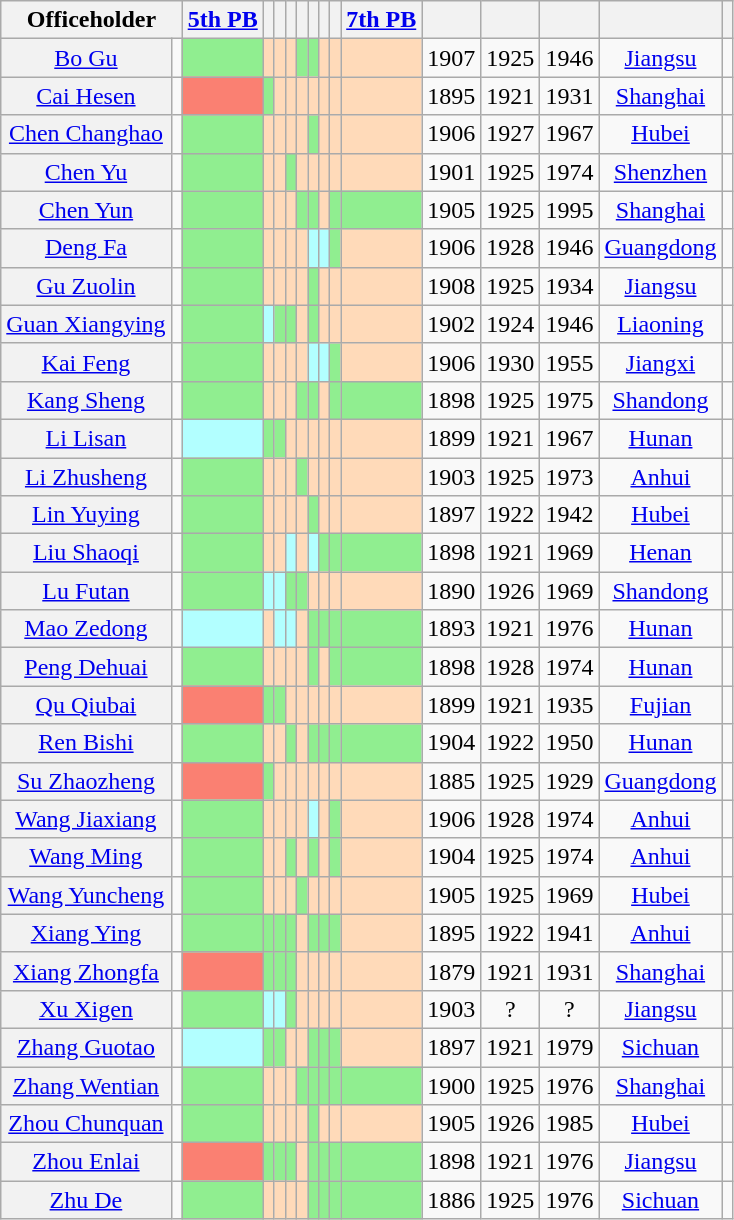<table class="wikitable sortable" style=text-align:center>
<tr>
<th scope=col colspan="2">Officeholder</th>
<th scope=col><a href='#'>5th PB</a></th>
<th scope=col></th>
<th scope=col></th>
<th scope=col></th>
<th scope=col></th>
<th scope=col></th>
<th scope=col></th>
<th scope=col></th>
<th scope=col><a href='#'>7th PB</a></th>
<th scope=col></th>
<th scope=col></th>
<th scope=col></th>
<th scope=col></th>
<th scope=col class="unsortable"></th>
</tr>
<tr>
<th align="center" scope="row" style="font-weight:normal;"><a href='#'>Bo Gu</a></th>
<td></td>
<td bgcolor = LightGreen></td>
<td bgcolor = PeachPuff></td>
<td bgcolor = PeachPuff></td>
<td bgcolor = PeachPuff></td>
<td bgcolor = LightGreen></td>
<td bgcolor = LightGreen></td>
<td bgcolor = PeachPuff></td>
<td bgcolor = PeachPuff></td>
<td bgcolor = PeachPuff></td>
<td>1907</td>
<td>1925</td>
<td>1946</td>
<td><a href='#'>Jiangsu</a></td>
<td></td>
</tr>
<tr>
<th align="center" scope="row" style="font-weight:normal;"><a href='#'>Cai Hesen</a></th>
<td></td>
<td bgcolor = Salmon></td>
<td bgcolor = LightGreen></td>
<td bgcolor = PeachPuff></td>
<td bgcolor = PeachPuff></td>
<td bgcolor = PeachPuff></td>
<td bgcolor = PeachPuff></td>
<td bgcolor = PeachPuff></td>
<td bgcolor = PeachPuff></td>
<td bgcolor = PeachPuff></td>
<td>1895</td>
<td>1921</td>
<td>1931</td>
<td><a href='#'>Shanghai</a></td>
<td></td>
</tr>
<tr>
<th align="center" scope="row" style="font-weight:normal;"><a href='#'>Chen Changhao</a></th>
<td></td>
<td bgcolor = LightGreen></td>
<td bgcolor = PeachPuff></td>
<td bgcolor = PeachPuff></td>
<td bgcolor = PeachPuff></td>
<td bgcolor = PeachPuff></td>
<td bgcolor = LightGreen></td>
<td bgcolor = PeachPuff></td>
<td bgcolor = PeachPuff></td>
<td bgcolor = PeachPuff></td>
<td>1906</td>
<td>1927</td>
<td>1967</td>
<td><a href='#'>Hubei</a></td>
<td></td>
</tr>
<tr>
<th align="center" scope="row" style="font-weight:normal;"><a href='#'>Chen Yu</a></th>
<td></td>
<td bgcolor = LightGreen></td>
<td bgcolor = PeachPuff></td>
<td bgcolor = PeachPuff></td>
<td bgcolor = LightGreen></td>
<td bgcolor = PeachPuff></td>
<td bgcolor = PeachPuff></td>
<td bgcolor = PeachPuff></td>
<td bgcolor = PeachPuff></td>
<td bgcolor = PeachPuff></td>
<td>1901</td>
<td>1925</td>
<td>1974</td>
<td><a href='#'>Shenzhen</a></td>
<td></td>
</tr>
<tr>
<th align="center" scope="row" style="font-weight:normal;"><a href='#'>Chen Yun</a></th>
<td></td>
<td bgcolor = LightGreen></td>
<td bgcolor = PeachPuff></td>
<td bgcolor = PeachPuff></td>
<td bgcolor = PeachPuff></td>
<td bgcolor = LightGreen></td>
<td bgcolor = LightGreen></td>
<td bgcolor = PeachPuff></td>
<td bgcolor = LightGreen></td>
<td bgcolor = LightGreen></td>
<td>1905</td>
<td>1925</td>
<td>1995</td>
<td><a href='#'>Shanghai</a></td>
<td></td>
</tr>
<tr>
<th align="center" scope="row" style="font-weight:normal;"><a href='#'>Deng Fa</a></th>
<td></td>
<td bgcolor = LightGreen></td>
<td bgcolor = PeachPuff></td>
<td bgcolor = PeachPuff></td>
<td bgcolor = PeachPuff></td>
<td bgcolor = PeachPuff></td>
<td bgcolor = #B2FFFF></td>
<td bgcolor = #B2FFFF></td>
<td bgcolor = LightGreen></td>
<td bgcolor = PeachPuff></td>
<td>1906</td>
<td>1928</td>
<td>1946</td>
<td><a href='#'>Guangdong</a></td>
<td></td>
</tr>
<tr>
<th align="center" scope="row" style="font-weight:normal;"><a href='#'>Gu Zuolin</a></th>
<td></td>
<td bgcolor = LightGreen></td>
<td bgcolor = PeachPuff></td>
<td bgcolor = PeachPuff></td>
<td bgcolor = PeachPuff></td>
<td bgcolor = PeachPuff></td>
<td bgcolor = LightGreen></td>
<td bgcolor = PeachPuff></td>
<td bgcolor = PeachPuff></td>
<td bgcolor = PeachPuff></td>
<td>1908</td>
<td>1925</td>
<td>1934</td>
<td><a href='#'>Jiangsu</a></td>
<td></td>
</tr>
<tr>
<th align="center" scope="row" style="font-weight:normal;"><a href='#'>Guan Xiangying</a></th>
<td></td>
<td bgcolor = LightGreen></td>
<td bgcolor = #B2FFFF></td>
<td bgcolor = LightGreen></td>
<td bgcolor = LightGreen></td>
<td bgcolor = PeachPuff></td>
<td bgcolor = LightGreen></td>
<td bgcolor = PeachPuff></td>
<td bgcolor = PeachPuff></td>
<td bgcolor = PeachPuff></td>
<td>1902</td>
<td>1924</td>
<td>1946</td>
<td><a href='#'>Liaoning</a></td>
<td></td>
</tr>
<tr>
<th align="center" scope="row" style="font-weight:normal;"><a href='#'>Kai Feng</a></th>
<td></td>
<td bgcolor = LightGreen></td>
<td bgcolor = PeachPuff></td>
<td bgcolor = PeachPuff></td>
<td bgcolor = PeachPuff></td>
<td bgcolor = PeachPuff></td>
<td bgcolor = #B2FFFF></td>
<td bgcolor = #B2FFFF></td>
<td bgcolor = LightGreen></td>
<td bgcolor = PeachPuff></td>
<td>1906</td>
<td>1930</td>
<td>1955</td>
<td><a href='#'>Jiangxi</a></td>
<td></td>
</tr>
<tr>
<th align="center" scope="row" style="font-weight:normal;"><a href='#'>Kang Sheng</a></th>
<td></td>
<td bgcolor = LightGreen></td>
<td bgcolor = PeachPuff></td>
<td bgcolor = PeachPuff></td>
<td bgcolor = PeachPuff></td>
<td bgcolor = LightGreen></td>
<td bgcolor = LightGreen></td>
<td bgcolor = PeachPuff></td>
<td bgcolor = LightGreen></td>
<td bgcolor = LightGreen></td>
<td>1898</td>
<td>1925</td>
<td>1975</td>
<td><a href='#'>Shandong</a></td>
<td></td>
</tr>
<tr>
<th align="center" scope="row" style="font-weight:normal;"><a href='#'>Li Lisan</a></th>
<td></td>
<td bgcolor = #B2FFFF></td>
<td bgcolor = LightGreen></td>
<td bgcolor = LightGreen></td>
<td bgcolor = PeachPuff></td>
<td bgcolor = PeachPuff></td>
<td bgcolor = PeachPuff></td>
<td bgcolor = PeachPuff></td>
<td bgcolor = PeachPuff></td>
<td bgcolor = PeachPuff></td>
<td>1899</td>
<td>1921</td>
<td>1967</td>
<td><a href='#'>Hunan</a></td>
<td></td>
</tr>
<tr>
<th align="center" scope="row" style="font-weight:normal;"><a href='#'>Li Zhusheng</a></th>
<td></td>
<td bgcolor = LightGreen></td>
<td bgcolor = PeachPuff></td>
<td bgcolor = PeachPuff></td>
<td bgcolor = PeachPuff></td>
<td bgcolor = LightGreen></td>
<td bgcolor = PeachPuff></td>
<td bgcolor = PeachPuff></td>
<td bgcolor = PeachPuff></td>
<td bgcolor = PeachPuff></td>
<td>1903</td>
<td>1925</td>
<td>1973</td>
<td><a href='#'>Anhui</a></td>
<td></td>
</tr>
<tr>
<th align="center" scope="row" style="font-weight:normal;"><a href='#'>Lin Yuying</a></th>
<td></td>
<td bgcolor = LightGreen></td>
<td bgcolor = PeachPuff></td>
<td bgcolor = PeachPuff></td>
<td bgcolor = PeachPuff></td>
<td bgcolor = PeachPuff></td>
<td bgcolor = LightGreen></td>
<td bgcolor = PeachPuff></td>
<td bgcolor = PeachPuff></td>
<td bgcolor = PeachPuff></td>
<td>1897</td>
<td>1922</td>
<td>1942</td>
<td><a href='#'>Hubei</a></td>
<td></td>
</tr>
<tr>
<th align="center" scope="row" style="font-weight:normal;"><a href='#'>Liu Shaoqi</a></th>
<td></td>
<td bgcolor = LightGreen></td>
<td bgcolor = PeachPuff></td>
<td bgcolor = PeachPuff></td>
<td bgcolor = #B2FFFF></td>
<td bgcolor = PeachPuff></td>
<td bgcolor = #B2FFFF></td>
<td bgcolor = LightGreen></td>
<td bgcolor = LightGreen></td>
<td bgcolor = LightGreen></td>
<td>1898</td>
<td>1921</td>
<td>1969</td>
<td><a href='#'>Henan</a></td>
<td></td>
</tr>
<tr>
<th align="center" scope="row" style="font-weight:normal;"><a href='#'>Lu Futan</a></th>
<td></td>
<td bgcolor = LightGreen></td>
<td bgcolor = #B2FFFF></td>
<td bgcolor = #B2FFFF></td>
<td bgcolor = LightGreen></td>
<td bgcolor = LightGreen></td>
<td bgcolor = PeachPuff></td>
<td bgcolor = PeachPuff></td>
<td bgcolor = PeachPuff></td>
<td bgcolor = PeachPuff></td>
<td>1890</td>
<td>1926</td>
<td>1969</td>
<td><a href='#'>Shandong</a></td>
<td></td>
</tr>
<tr>
<th align="center" scope="row" style="font-weight:normal;"><a href='#'>Mao Zedong</a></th>
<td></td>
<td bgcolor = #B2FFFF></td>
<td bgcolor = PeachPuff></td>
<td bgcolor = #B2FFFF></td>
<td bgcolor = #B2FFFF></td>
<td bgcolor = PeachPuff></td>
<td bgcolor = LightGreen></td>
<td bgcolor = LightGreen></td>
<td bgcolor = LightGreen></td>
<td bgcolor = LightGreen></td>
<td>1893</td>
<td>1921</td>
<td>1976</td>
<td><a href='#'>Hunan</a></td>
<td></td>
</tr>
<tr>
<th align="center" scope="row" style="font-weight:normal;"><a href='#'>Peng Dehuai</a></th>
<td></td>
<td bgcolor = LightGreen></td>
<td bgcolor = PeachPuff></td>
<td bgcolor = PeachPuff></td>
<td bgcolor = PeachPuff></td>
<td bgcolor = PeachPuff></td>
<td bgcolor = LightGreen></td>
<td bgcolor = PeachPuff></td>
<td bgcolor = LightGreen></td>
<td bgcolor = LightGreen></td>
<td>1898</td>
<td>1928</td>
<td>1974</td>
<td><a href='#'>Hunan</a></td>
<td></td>
</tr>
<tr>
<th align="center" scope="row" style="font-weight:normal;"><a href='#'>Qu Qiubai</a></th>
<td></td>
<td bgcolor = Salmon></td>
<td bgcolor = LightGreen></td>
<td bgcolor = LightGreen></td>
<td bgcolor = PeachPuff></td>
<td bgcolor = PeachPuff></td>
<td bgcolor = PeachPuff></td>
<td bgcolor = PeachPuff></td>
<td bgcolor = PeachPuff></td>
<td bgcolor = PeachPuff></td>
<td>1899</td>
<td>1921</td>
<td>1935</td>
<td><a href='#'>Fujian</a></td>
<td></td>
</tr>
<tr>
<th align="center" scope="row" style="font-weight:normal;"><a href='#'>Ren Bishi</a></th>
<td></td>
<td bgcolor = LightGreen></td>
<td bgcolor = PeachPuff></td>
<td bgcolor = PeachPuff></td>
<td bgcolor = LightGreen></td>
<td bgcolor = PeachPuff></td>
<td bgcolor = LightGreen></td>
<td bgcolor = LightGreen></td>
<td bgcolor = LightGreen></td>
<td bgcolor = LightGreen></td>
<td>1904</td>
<td>1922</td>
<td>1950</td>
<td><a href='#'>Hunan</a></td>
<td></td>
</tr>
<tr>
<th align="center" scope="row" style="font-weight:normal;"><a href='#'>Su Zhaozheng</a></th>
<td></td>
<td bgcolor = Salmon></td>
<td bgcolor = LightGreen></td>
<td bgcolor = PeachPuff></td>
<td bgcolor = PeachPuff></td>
<td bgcolor = PeachPuff></td>
<td bgcolor = PeachPuff></td>
<td bgcolor = PeachPuff></td>
<td bgcolor = PeachPuff></td>
<td bgcolor = PeachPuff></td>
<td>1885</td>
<td>1925</td>
<td>1929</td>
<td><a href='#'>Guangdong</a></td>
<td></td>
</tr>
<tr>
<th align="center" scope="row" style="font-weight:normal;"><a href='#'>Wang Jiaxiang</a></th>
<td></td>
<td bgcolor = LightGreen></td>
<td bgcolor = PeachPuff></td>
<td bgcolor = PeachPuff></td>
<td bgcolor = PeachPuff></td>
<td bgcolor = PeachPuff></td>
<td bgcolor = #B2FFFF></td>
<td bgcolor = PeachPuff></td>
<td bgcolor = LightGreen></td>
<td bgcolor = PeachPuff></td>
<td>1906</td>
<td>1928</td>
<td>1974</td>
<td><a href='#'>Anhui</a></td>
<td></td>
</tr>
<tr>
<th align="center" scope="row" style="font-weight:normal;"><a href='#'>Wang Ming</a></th>
<td></td>
<td bgcolor = LightGreen></td>
<td bgcolor = PeachPuff></td>
<td bgcolor = PeachPuff></td>
<td bgcolor = LightGreen></td>
<td bgcolor = PeachPuff></td>
<td bgcolor = LightGreen></td>
<td bgcolor = PeachPuff></td>
<td bgcolor = LightGreen></td>
<td bgcolor = PeachPuff></td>
<td>1904</td>
<td>1925</td>
<td>1974</td>
<td><a href='#'>Anhui</a></td>
<td></td>
</tr>
<tr>
<th align="center" scope="row" style="font-weight:normal;"><a href='#'>Wang Yuncheng</a></th>
<td></td>
<td bgcolor = LightGreen></td>
<td bgcolor = PeachPuff></td>
<td bgcolor = PeachPuff></td>
<td bgcolor = PeachPuff></td>
<td bgcolor = LightGreen></td>
<td bgcolor = PeachPuff></td>
<td bgcolor = PeachPuff></td>
<td bgcolor = PeachPuff></td>
<td bgcolor = PeachPuff></td>
<td>1905</td>
<td>1925</td>
<td>1969</td>
<td><a href='#'>Hubei</a></td>
<td></td>
</tr>
<tr>
<th align="center" scope="row" style="font-weight:normal;"><a href='#'>Xiang Ying</a></th>
<td></td>
<td bgcolor = LightGreen></td>
<td bgcolor = LightGreen></td>
<td bgcolor = LightGreen></td>
<td bgcolor = LightGreen></td>
<td bgcolor = PeachPuff></td>
<td bgcolor = LightGreen></td>
<td bgcolor = LightGreen></td>
<td bgcolor = LightGreen></td>
<td bgcolor = PeachPuff></td>
<td>1895</td>
<td>1922</td>
<td>1941</td>
<td><a href='#'>Anhui</a></td>
<td></td>
</tr>
<tr>
<th align="center" scope="row" style="font-weight:normal;"><a href='#'>Xiang Zhongfa</a></th>
<td></td>
<td bgcolor = Salmon></td>
<td bgcolor = LightGreen></td>
<td bgcolor = LightGreen></td>
<td bgcolor = LightGreen></td>
<td bgcolor = PeachPuff></td>
<td bgcolor = PeachPuff></td>
<td bgcolor = PeachPuff></td>
<td bgcolor = PeachPuff></td>
<td bgcolor = PeachPuff></td>
<td>1879</td>
<td>1921</td>
<td>1931</td>
<td><a href='#'>Shanghai</a></td>
<td></td>
</tr>
<tr>
<th align="center" scope="row" style="font-weight:normal;"><a href='#'>Xu Xigen</a></th>
<td></td>
<td bgcolor = LightGreen></td>
<td bgcolor = #B2FFFF></td>
<td bgcolor = #B2FFFF></td>
<td bgcolor = LightGreen></td>
<td bgcolor = PeachPuff></td>
<td bgcolor = PeachPuff></td>
<td bgcolor = PeachPuff></td>
<td bgcolor = PeachPuff></td>
<td bgcolor = PeachPuff></td>
<td>1903</td>
<td>?</td>
<td>?</td>
<td><a href='#'>Jiangsu</a></td>
<td></td>
</tr>
<tr>
<th align="center" scope="row" style="font-weight:normal;"><a href='#'>Zhang Guotao</a></th>
<td></td>
<td bgcolor = #B2FFFF></td>
<td bgcolor = LightGreen></td>
<td bgcolor = LightGreen></td>
<td bgcolor = PeachPuff></td>
<td bgcolor = PeachPuff></td>
<td bgcolor = LightGreen></td>
<td bgcolor = LightGreen></td>
<td bgcolor = LightGreen></td>
<td bgcolor = PeachPuff></td>
<td>1897</td>
<td>1921</td>
<td>1979</td>
<td><a href='#'>Sichuan</a></td>
<td></td>
</tr>
<tr>
<th align="center" scope="row" style="font-weight:normal;"><a href='#'>Zhang Wentian</a></th>
<td></td>
<td bgcolor = LightGreen></td>
<td bgcolor = PeachPuff></td>
<td bgcolor = PeachPuff></td>
<td bgcolor = PeachPuff></td>
<td bgcolor = LightGreen></td>
<td bgcolor = LightGreen></td>
<td bgcolor = LightGreen></td>
<td bgcolor = LightGreen></td>
<td bgcolor = LightGreen></td>
<td>1900</td>
<td>1925</td>
<td>1976</td>
<td><a href='#'>Shanghai</a></td>
<td></td>
</tr>
<tr>
<th align="center" scope="row" style="font-weight:normal;"><a href='#'>Zhou Chunquan</a></th>
<td></td>
<td bgcolor = LightGreen></td>
<td bgcolor = PeachPuff></td>
<td bgcolor = PeachPuff></td>
<td bgcolor = PeachPuff></td>
<td bgcolor = PeachPuff></td>
<td bgcolor = LightGreen></td>
<td bgcolor = PeachPuff></td>
<td bgcolor = PeachPuff></td>
<td bgcolor = PeachPuff></td>
<td>1905</td>
<td>1926</td>
<td>1985</td>
<td><a href='#'>Hubei</a></td>
<td></td>
</tr>
<tr>
<th align="center" scope="row" style="font-weight:normal;"><a href='#'>Zhou Enlai</a></th>
<td></td>
<td bgcolor = Salmon></td>
<td bgcolor = LightGreen></td>
<td bgcolor = LightGreen></td>
<td bgcolor = LightGreen></td>
<td bgcolor = PeachPuff></td>
<td bgcolor = LightGreen></td>
<td bgcolor = LightGreen></td>
<td bgcolor = LightGreen></td>
<td bgcolor = LightGreen></td>
<td>1898</td>
<td>1921</td>
<td>1976</td>
<td><a href='#'>Jiangsu</a></td>
<td></td>
</tr>
<tr>
<th align="center" scope="row" style="font-weight:normal;"><a href='#'>Zhu De</a></th>
<td></td>
<td bgcolor = LightGreen></td>
<td bgcolor = PeachPuff></td>
<td bgcolor = PeachPuff></td>
<td bgcolor = PeachPuff></td>
<td bgcolor = PeachPuff></td>
<td bgcolor = LightGreen></td>
<td bgcolor = LightGreen></td>
<td bgcolor = LightGreen></td>
<td bgcolor = LightGreen></td>
<td>1886</td>
<td>1925</td>
<td>1976</td>
<td><a href='#'>Sichuan</a></td>
<td></td>
</tr>
</table>
